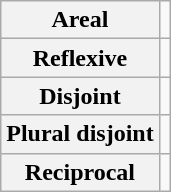<table class="wikitable">
<tr>
<th>Areal</th>
<td></td>
</tr>
<tr>
<th>Reflexive</th>
<td></td>
</tr>
<tr>
<th>Disjoint</th>
<td></td>
</tr>
<tr>
<th>Plural disjoint</th>
<td></td>
</tr>
<tr>
<th>Reciprocal</th>
<td></td>
</tr>
</table>
